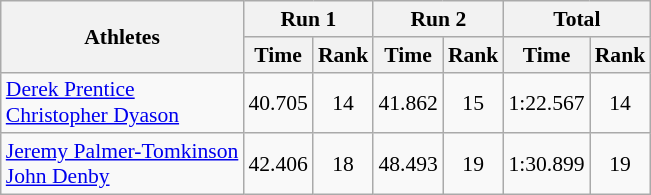<table class="wikitable" border="1" style="font-size:90%">
<tr>
<th rowspan="2">Athletes</th>
<th colspan="2">Run 1</th>
<th colspan="2">Run 2</th>
<th colspan="2">Total</th>
</tr>
<tr>
<th>Time</th>
<th>Rank</th>
<th>Time</th>
<th>Rank</th>
<th>Time</th>
<th>Rank</th>
</tr>
<tr>
<td><a href='#'>Derek Prentice</a><br><a href='#'>Christopher Dyason</a></td>
<td align="center">40.705</td>
<td align="center">14</td>
<td align="center">41.862</td>
<td align="center">15</td>
<td align="center">1:22.567</td>
<td align="center">14</td>
</tr>
<tr>
<td><a href='#'>Jeremy Palmer-Tomkinson</a><br><a href='#'>John Denby</a></td>
<td align="center">42.406</td>
<td align="center">18</td>
<td align="center">48.493</td>
<td align="center">19</td>
<td align="center">1:30.899</td>
<td align="center">19</td>
</tr>
</table>
